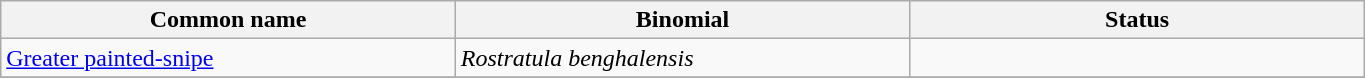<table width=72% class="wikitable">
<tr>
<th width=24%>Common name</th>
<th width=24%>Binomial</th>
<th width=24%>Status</th>
</tr>
<tr>
<td><a href='#'>Greater painted-snipe</a></td>
<td><em>Rostratula benghalensis</em></td>
<td></td>
</tr>
<tr>
</tr>
</table>
